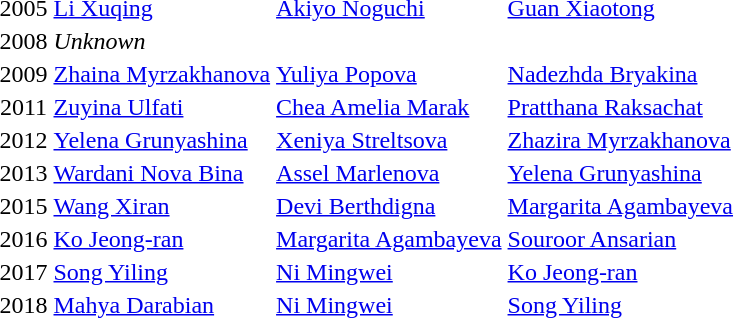<table>
<tr>
<td align="center">2005</td>
<td> <a href='#'>Li Xuqing</a></td>
<td> <a href='#'>Akiyo Noguchi</a></td>
<td> <a href='#'>Guan Xiaotong</a></td>
</tr>
<tr>
<td align="center">2008</td>
<td colspan=3><em>Unknown</em></td>
</tr>
<tr>
<td align="center">2009</td>
<td> <a href='#'>Zhaina Myrzakhanova</a></td>
<td> <a href='#'>Yuliya Popova</a></td>
<td> <a href='#'>Nadezhda Bryakina</a></td>
</tr>
<tr>
<td align="center">2011</td>
<td> <a href='#'>Zuyina Ulfati</a></td>
<td> <a href='#'>Chea Amelia Marak</a></td>
<td> <a href='#'>Pratthana Raksachat</a></td>
</tr>
<tr>
<td align="center">2012</td>
<td> <a href='#'>Yelena Grunyashina</a></td>
<td> <a href='#'>Xeniya Streltsova</a></td>
<td> <a href='#'>Zhazira Myrzakhanova</a></td>
</tr>
<tr>
<td align="center">2013</td>
<td> <a href='#'>Wardani Nova Bina</a></td>
<td> <a href='#'>Assel Marlenova</a></td>
<td> <a href='#'>Yelena Grunyashina</a></td>
</tr>
<tr>
<td align="center">2015</td>
<td> <a href='#'>Wang Xiran</a></td>
<td> <a href='#'>Devi Berthdigna</a></td>
<td> <a href='#'>Margarita Agambayeva</a></td>
</tr>
<tr>
<td align="center">2016</td>
<td> <a href='#'>Ko Jeong-ran</a></td>
<td> <a href='#'>Margarita Agambayeva</a></td>
<td> <a href='#'>Souroor Ansarian</a></td>
</tr>
<tr>
<td align="center">2017</td>
<td> <a href='#'>Song Yiling</a></td>
<td> <a href='#'>Ni Mingwei</a></td>
<td> <a href='#'>Ko Jeong-ran</a></td>
</tr>
<tr>
<td align="center">2018</td>
<td> <a href='#'>Mahya Darabian</a></td>
<td> <a href='#'>Ni Mingwei</a></td>
<td> <a href='#'>Song Yiling</a></td>
</tr>
</table>
